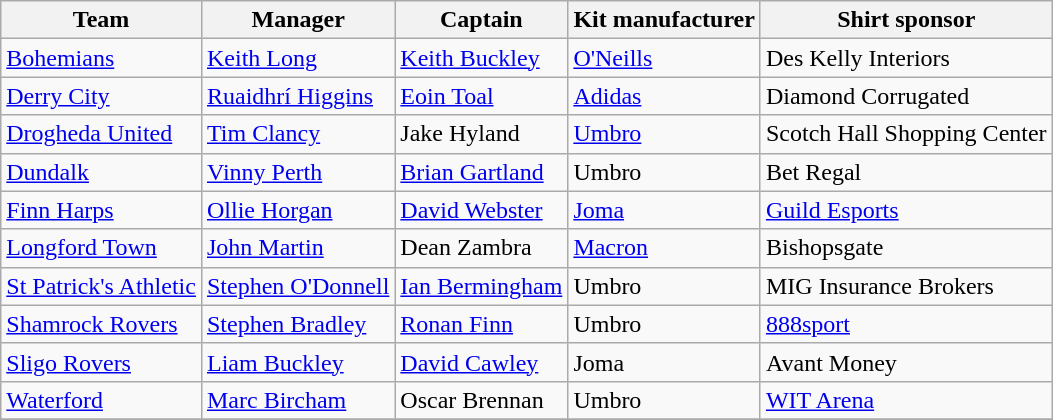<table class="wikitable sortable" style="text-align: left;">
<tr>
<th>Team</th>
<th>Manager</th>
<th>Captain</th>
<th>Kit manufacturer</th>
<th>Shirt sponsor</th>
</tr>
<tr>
<td><a href='#'>Bohemians</a></td>
<td> <a href='#'>Keith Long</a></td>
<td> <a href='#'>Keith Buckley</a></td>
<td><a href='#'>O'Neills</a></td>
<td>Des Kelly Interiors</td>
</tr>
<tr>
<td><a href='#'>Derry City</a></td>
<td> <a href='#'>Ruaidhrí Higgins</a></td>
<td> <a href='#'>Eoin Toal</a></td>
<td><a href='#'>Adidas</a></td>
<td>Diamond Corrugated</td>
</tr>
<tr>
<td><a href='#'>Drogheda United</a></td>
<td> <a href='#'>Tim Clancy</a></td>
<td> Jake Hyland</td>
<td><a href='#'>Umbro</a></td>
<td>Scotch Hall Shopping Center</td>
</tr>
<tr>
<td><a href='#'>Dundalk</a></td>
<td> <a href='#'>Vinny Perth</a></td>
<td> <a href='#'>Brian Gartland</a></td>
<td>Umbro</td>
<td>Bet Regal</td>
</tr>
<tr>
<td><a href='#'>Finn Harps</a></td>
<td> <a href='#'>Ollie Horgan</a></td>
<td> <a href='#'>David Webster</a></td>
<td><a href='#'>Joma</a></td>
<td><a href='#'>Guild Esports</a></td>
</tr>
<tr>
<td><a href='#'>Longford Town</a></td>
<td> <a href='#'>John Martin</a></td>
<td> Dean Zambra</td>
<td><a href='#'>Macron</a></td>
<td>Bishopsgate</td>
</tr>
<tr>
<td><a href='#'>St Patrick's Athletic</a></td>
<td> <a href='#'>Stephen O'Donnell</a></td>
<td> <a href='#'>Ian Bermingham</a></td>
<td>Umbro</td>
<td>MIG Insurance Brokers</td>
</tr>
<tr>
<td><a href='#'>Shamrock Rovers</a></td>
<td> <a href='#'>Stephen Bradley</a></td>
<td> <a href='#'>Ronan Finn</a></td>
<td>Umbro</td>
<td><a href='#'>888sport</a></td>
</tr>
<tr>
<td><a href='#'>Sligo Rovers</a></td>
<td> <a href='#'>Liam Buckley</a></td>
<td> <a href='#'>David Cawley</a></td>
<td>Joma</td>
<td>Avant Money</td>
</tr>
<tr>
<td><a href='#'>Waterford</a></td>
<td> <a href='#'>Marc Bircham</a></td>
<td> Oscar Brennan</td>
<td>Umbro</td>
<td><a href='#'>WIT Arena</a></td>
</tr>
<tr>
</tr>
</table>
